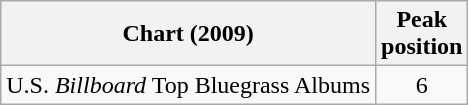<table class="wikitable">
<tr>
<th>Chart (2009)</th>
<th>Peak<br>position</th>
</tr>
<tr>
<td>U.S. <em>Billboard</em> Top Bluegrass Albums</td>
<td align="center">6</td>
</tr>
</table>
